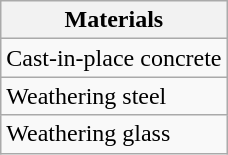<table class="wikitable">
<tr>
<th>Materials</th>
</tr>
<tr>
<td>Cast-in-place concrete</td>
</tr>
<tr>
<td>Weathering steel</td>
</tr>
<tr>
<td>Weathering glass</td>
</tr>
</table>
